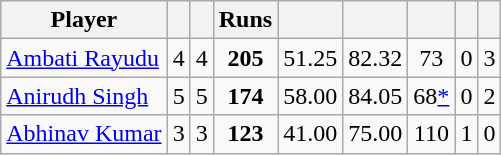<table class="wikitable sortable" style="text-align: center;">
<tr>
<th class="unsortable">Player</th>
<th></th>
<th></th>
<th>Runs</th>
<th></th>
<th></th>
<th></th>
<th></th>
<th></th>
</tr>
<tr>
<td style="text-align:left"><a href='#'>Ambati Rayudu</a></td>
<td style="text-align:left">4</td>
<td>4</td>
<td><strong>205</strong></td>
<td>51.25</td>
<td>82.32</td>
<td>73</td>
<td>0</td>
<td>3</td>
</tr>
<tr>
<td style="text-align:left"><a href='#'>Anirudh Singh</a></td>
<td style="text-align:left">5</td>
<td>5</td>
<td><strong>174</strong></td>
<td>58.00</td>
<td>84.05</td>
<td>68<a href='#'>*</a></td>
<td>0</td>
<td>2</td>
</tr>
<tr>
<td style="text-align:left"><a href='#'>Abhinav Kumar</a></td>
<td style="text-align:left">3</td>
<td>3</td>
<td><strong>123</strong></td>
<td>41.00</td>
<td>75.00</td>
<td>110</td>
<td>1</td>
<td>0</td>
</tr>
</table>
